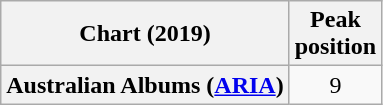<table class="wikitable plainrowheaders" style="text-align:center">
<tr>
<th scope="col">Chart (2019)</th>
<th scope="col">Peak<br>position</th>
</tr>
<tr>
<th scope="row">Australian Albums (<a href='#'>ARIA</a>)</th>
<td>9</td>
</tr>
</table>
